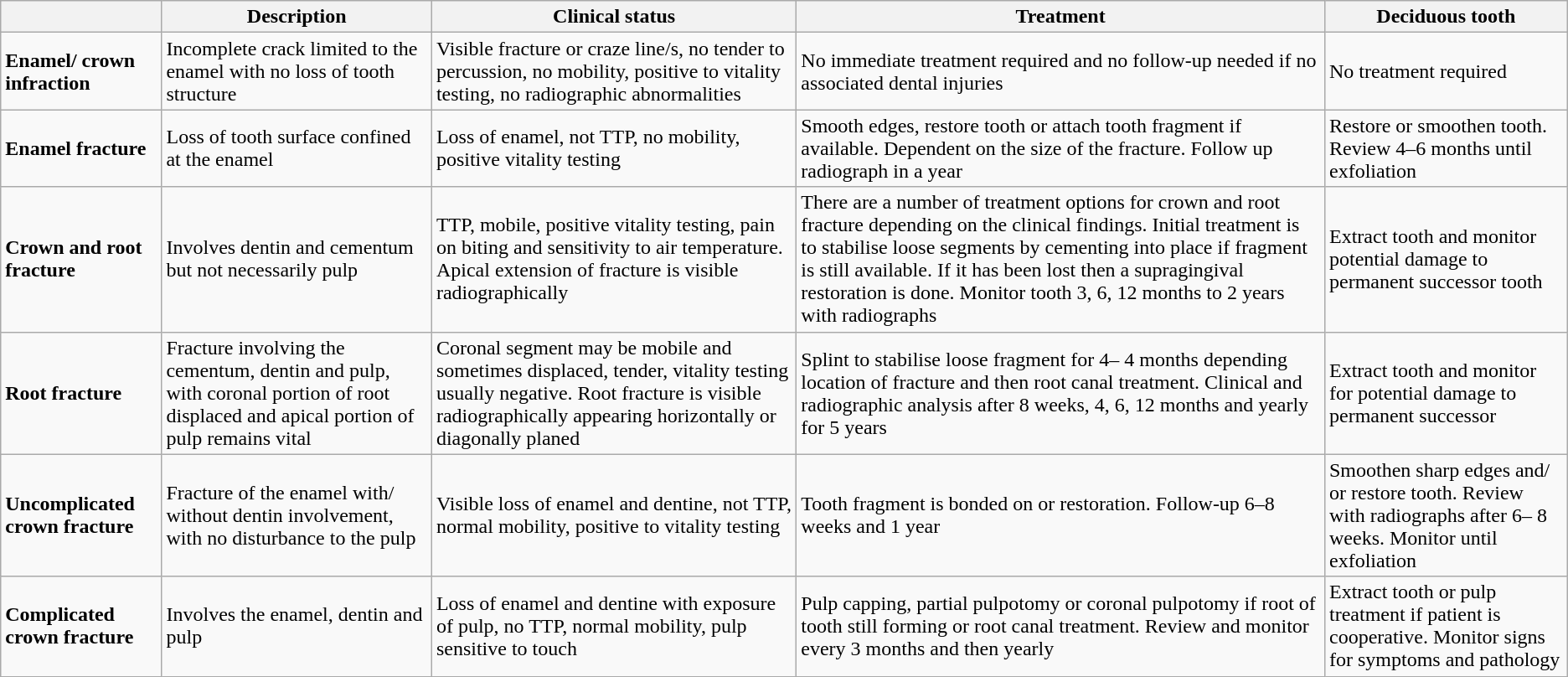<table class="wikitable">
<tr>
<th></th>
<th>Description</th>
<th>Clinical status</th>
<th>Treatment</th>
<th>Deciduous tooth</th>
</tr>
<tr>
<td><strong>Enamel/ crown infraction</strong></td>
<td>Incomplete crack limited to the enamel with no loss of tooth structure</td>
<td>Visible fracture or craze line/s, no tender to percussion, no mobility, positive to vitality testing, no radiographic abnormalities</td>
<td>No immediate treatment required and no follow-up needed if no associated dental injuries</td>
<td>No treatment required</td>
</tr>
<tr>
<td><strong>Enamel fracture</strong></td>
<td>Loss of tooth surface confined at the enamel</td>
<td>Loss of enamel, not TTP, no mobility, positive vitality testing</td>
<td>Smooth edges, restore tooth or attach tooth fragment if available. Dependent on the size of the fracture. Follow up radiograph in a year</td>
<td>Restore or smoothen tooth. Review 4–6 months until exfoliation</td>
</tr>
<tr>
<td><strong>Crown and root fracture</strong></td>
<td>Involves dentin and cementum but not necessarily pulp</td>
<td>TTP, mobile, positive vitality testing, pain on biting and sensitivity to air temperature. Apical extension of fracture is visible radiographically</td>
<td>There are a number of treatment options for crown and root fracture depending on the clinical findings. Initial treatment is to stabilise loose segments by cementing into place if fragment is still available. If it has been lost then a supragingival restoration is done. Monitor tooth 3, 6,  12 months to 2 years with radiographs</td>
<td>Extract tooth and monitor potential damage to permanent successor tooth</td>
</tr>
<tr>
<td><strong>Root fracture</strong></td>
<td>Fracture involving the cementum, dentin and pulp, with coronal portion of root displaced and apical portion of pulp remains vital</td>
<td>Coronal segment may be mobile and sometimes displaced, tender, vitality testing usually negative. Root fracture is visible radiographically appearing horizontally or diagonally planed</td>
<td>Splint to stabilise loose fragment for 4– 4 months depending location of fracture and then root canal treatment. Clinical and radiographic analysis after 8 weeks, 4, 6, 12 months and yearly for 5 years</td>
<td>Extract tooth and monitor for potential damage to permanent successor</td>
</tr>
<tr>
<td><strong>Uncomplicated crown fracture</strong></td>
<td>Fracture of the enamel with/ without dentin involvement, with no disturbance to the pulp</td>
<td>Visible loss of enamel and dentine, not TTP, normal mobility, positive to vitality testing</td>
<td>Tooth fragment is bonded on or restoration. Follow-up 6–8 weeks and 1 year</td>
<td>Smoothen sharp edges and/ or restore tooth. Review with radiographs after 6– 8 weeks. Monitor until exfoliation</td>
</tr>
<tr>
<td><strong>Complicated crown fracture</strong></td>
<td>Involves the enamel, dentin and pulp</td>
<td>Loss of enamel and dentine with exposure of pulp, no TTP, normal mobility, pulp sensitive to touch</td>
<td>Pulp capping, partial pulpotomy or coronal pulpotomy if root of tooth still forming or root canal treatment. Review and monitor every 3 months and then yearly</td>
<td>Extract tooth or pulp treatment if patient is cooperative. Monitor signs for symptoms and pathology</td>
</tr>
</table>
